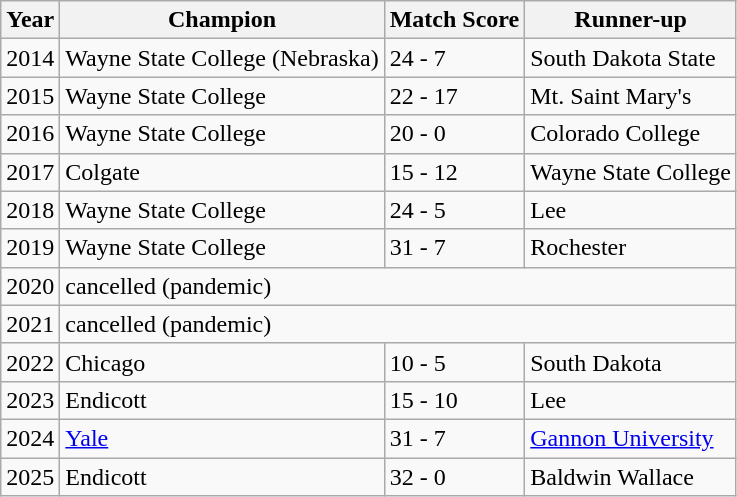<table class="wikitable">
<tr>
<th>Year</th>
<th>Champion</th>
<th>Match Score</th>
<th>Runner-up</th>
</tr>
<tr>
<td>2014</td>
<td>Wayne State College (Nebraska)</td>
<td>24 - 7</td>
<td>South Dakota State</td>
</tr>
<tr>
<td>2015</td>
<td>Wayne State College</td>
<td>22 - 17</td>
<td>Mt. Saint Mary's</td>
</tr>
<tr>
<td>2016</td>
<td>Wayne State College</td>
<td>20 - 0</td>
<td>Colorado College </td>
</tr>
<tr>
<td>2017</td>
<td>Colgate</td>
<td>15 - 12</td>
<td>Wayne State College </td>
</tr>
<tr>
<td>2018</td>
<td>Wayne State College</td>
<td>24 - 5</td>
<td>Lee</td>
</tr>
<tr>
<td>2019</td>
<td>Wayne State College</td>
<td>31 - 7</td>
<td>Rochester </td>
</tr>
<tr>
<td>2020</td>
<td colspan="3">cancelled (pandemic)</td>
</tr>
<tr>
<td>2021</td>
<td colspan="3">cancelled (pandemic)</td>
</tr>
<tr>
<td>2022</td>
<td>Chicago</td>
<td>10 - 5</td>
<td>South Dakota </td>
</tr>
<tr>
<td>2023</td>
<td>Endicott</td>
<td>15 - 10</td>
<td>Lee </td>
</tr>
<tr>
<td>2024</td>
<td><a href='#'>Yale</a></td>
<td>31 - 7</td>
<td><a href='#'>Gannon University</a></td>
</tr>
<tr>
<td>2025</td>
<td>Endicott</td>
<td>32 - 0</td>
<td>Baldwin Wallace</td>
</tr>
</table>
